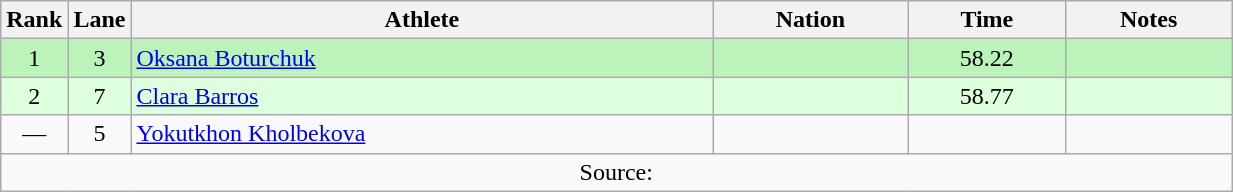<table class="wikitable sortable" style="text-align:center;width: 65%;">
<tr>
<th scope="col" style="width: 10px;">Rank</th>
<th scope="col" style="width: 10px;">Lane</th>
<th scope="col">Athlete</th>
<th scope="col">Nation</th>
<th scope="col">Time</th>
<th scope="col">Notes</th>
</tr>
<tr bgcolor=bbf3bb>
<td>1</td>
<td>3</td>
<td align=left><a href='#'>Oksana Boturchuk</a><br></td>
<td align=left></td>
<td>58.22</td>
<td></td>
</tr>
<tr bgcolor=ddffdd>
<td>2</td>
<td>7</td>
<td align=left><a href='#'>Clara Barros</a><br></td>
<td align=left></td>
<td>58.77</td>
<td></td>
</tr>
<tr>
<td>—</td>
<td>5</td>
<td align=left><a href='#'>Yokutkhon Kholbekova</a></td>
<td align=left></td>
<td></td>
<td></td>
</tr>
<tr class="sortbottom">
<td colspan="6">Source:</td>
</tr>
</table>
